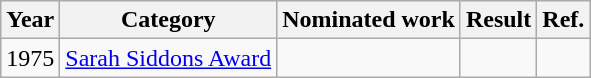<table class=wikitable>
<tr>
<th>Year</th>
<th>Category</th>
<th>Nominated work</th>
<th>Result</th>
<th>Ref.</th>
</tr>
<tr>
<td>1975</td>
<td><a href='#'>Sarah Siddons Award</a></td>
<td></td>
<td></td>
<td align="center"></td>
</tr>
</table>
